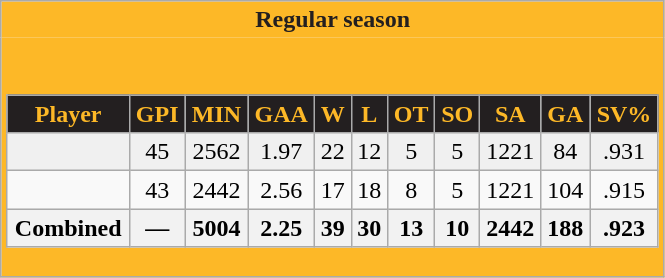<table class="wikitable">
<tr>
<th style="background:#FDB827; color:#231F20; border: 0;">Regular season</th>
</tr>
<tr>
<td style="background: #FDB827; border: 0;" colspan="4"><br><table class="wikitable sortable" style="width: 100%; text-align: center;">
<tr>
<th style="background:#231F20; color:#FDB827;">Player</th>
<th style="background:#231F20; color:#FDB827;">GPI</th>
<th style="background:#231F20; color:#FDB827;">MIN</th>
<th style="background:#231F20; color:#FDB827;">GAA</th>
<th style="background:#231F20; color:#FDB827;">W</th>
<th style="background:#231F20; color:#FDB827;">L</th>
<th style="background:#231F20; color:#FDB827;">OT</th>
<th style="background:#231F20; color:#FDB827;">SO</th>
<th style="background:#231F20; color:#FDB827;">SA</th>
<th style="background:#231F20; color:#FDB827;">GA</th>
<th style="background:#231F20; color:#FDB827;">SV%</th>
</tr>
<tr style="text-align:center; background:#f0f0f0;">
<td></td>
<td>45</td>
<td>2562</td>
<td>1.97</td>
<td>22</td>
<td>12</td>
<td>5</td>
<td>5</td>
<td>1221</td>
<td>84</td>
<td>.931</td>
</tr>
<tr align=center>
<td></td>
<td>43</td>
<td>2442</td>
<td>2.56</td>
<td>17</td>
<td>18</td>
<td>8</td>
<td>5</td>
<td>1221</td>
<td>104</td>
<td>.915</td>
</tr>
<tr class="sortbottom">
<th>Combined</th>
<th>—</th>
<th>5004</th>
<th>2.25</th>
<th>39</th>
<th>30</th>
<th>13</th>
<th>10</th>
<th>2442</th>
<th>188</th>
<th>.923</th>
</tr>
</table>
</td>
</tr>
</table>
